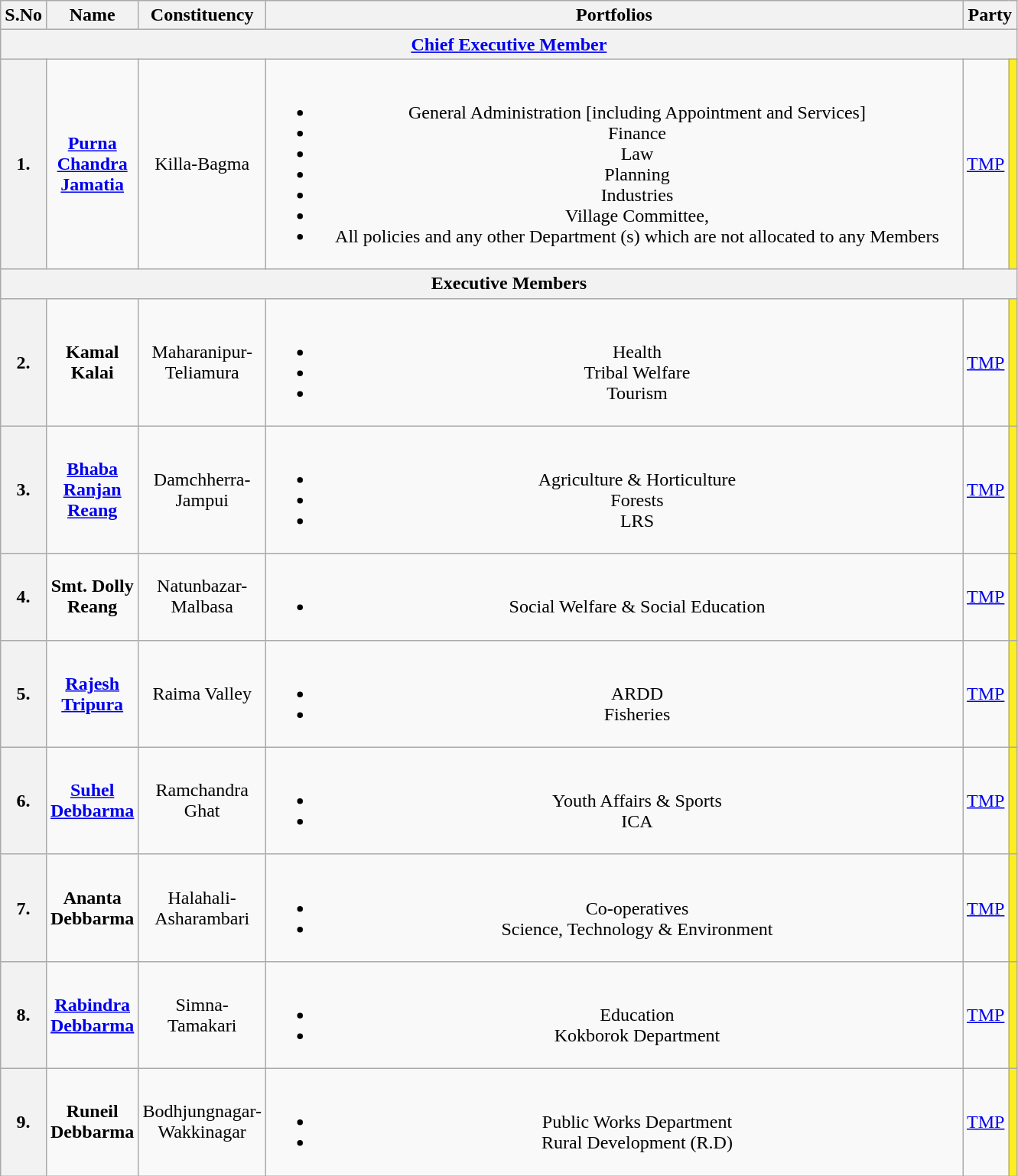<table class="wikitable sortable" style="text-align:center;">
<tr>
<th scope="col" style="width: 10px;">S.No</th>
<th scope="col" style="width: 10px;">Name</th>
<th scope="col" style="width: 10px;">Constituency</th>
<th scope="col" style="width: 600px;">Portfolios</th>
<th colspan="7" scope="col">Party</th>
</tr>
<tr>
<th colspan="6" style="text-align: Center;" ><strong><a href='#'>Chief Executive Member</a></strong></th>
</tr>
<tr>
<th>1.</th>
<td><strong><a href='#'>Purna Chandra Jamatia</a></strong></td>
<td>Killa-Bagma</td>
<td><br><ul><li>General Administration [including Appointment and Services]</li><li>Finance</li><li>Law</li><li>Planning</li><li>Industries</li><li>Village Committee,</li><li>All policies and any other Department (s) which are not allocated to any Members</li></ul></td>
<td><a href='#'>TMP</a></td>
<td bgcolor=#FCEE23></td>
</tr>
<tr>
<th colspan="6" style="text-align: Center;" ><strong>Executive Members</strong></th>
</tr>
<tr>
<th>2.</th>
<td><strong>Kamal Kalai</strong></td>
<td>Maharanipur-Teliamura</td>
<td><br><ul><li>Health</li><li>Tribal Welfare</li><li>Tourism</li></ul></td>
<td><a href='#'>TMP</a></td>
<td bgcolor=#FCEE23></td>
</tr>
<tr>
<th>3.</th>
<td><strong><a href='#'>Bhaba Ranjan Reang</a></strong></td>
<td>Damchherra-Jampui</td>
<td><br><ul><li>Agriculture & Horticulture</li><li>Forests</li><li>LRS</li></ul></td>
<td><a href='#'>TMP</a></td>
<td bgcolor=#FCEE23></td>
</tr>
<tr>
<th>4.</th>
<td><strong>Smt. Dolly Reang</strong></td>
<td>Natunbazar-Malbasa</td>
<td><br><ul><li>Social Welfare & Social Education</li></ul></td>
<td><a href='#'>TMP</a></td>
<td bgcolor=#FCEE23></td>
</tr>
<tr>
<th>5.</th>
<td><strong><a href='#'>Rajesh Tripura</a></strong></td>
<td>Raima Valley</td>
<td><br><ul><li>ARDD</li><li>Fisheries</li></ul></td>
<td><a href='#'>TMP</a></td>
<td bgcolor=#FCEE23></td>
</tr>
<tr>
<th>6.</th>
<td><strong><a href='#'>Suhel Debbarma</a></strong></td>
<td>Ramchandra Ghat</td>
<td><br><ul><li>Youth Affairs & Sports</li><li>ICA</li></ul></td>
<td><a href='#'>TMP</a></td>
<td bgcolor=#FCEE23></td>
</tr>
<tr>
<th>7.</th>
<td><strong>Ananta Debbarma</strong></td>
<td>Halahali-Asharambari</td>
<td><br><ul><li>Co-operatives</li><li>Science, Technology & Environment</li></ul></td>
<td><a href='#'>TMP</a></td>
<td bgcolor=#FCEE23></td>
</tr>
<tr>
<th>8.</th>
<td><strong><a href='#'>Rabindra Debbarma</a></strong></td>
<td>Simna-Tamakari</td>
<td><br><ul><li>Education</li><li>Kokborok Department</li></ul></td>
<td><a href='#'>TMP</a></td>
<td bgcolor=#FCEE23></td>
</tr>
<tr>
<th>9.</th>
<td><strong>Runeil Debbarma</strong></td>
<td>Bodhjungnagar-Wakkinagar</td>
<td><br><ul><li>Public Works Department</li><li>Rural Development (R.D)</li></ul></td>
<td><a href='#'>TMP</a></td>
<td bgcolor=#FCEE23></td>
</tr>
</table>
